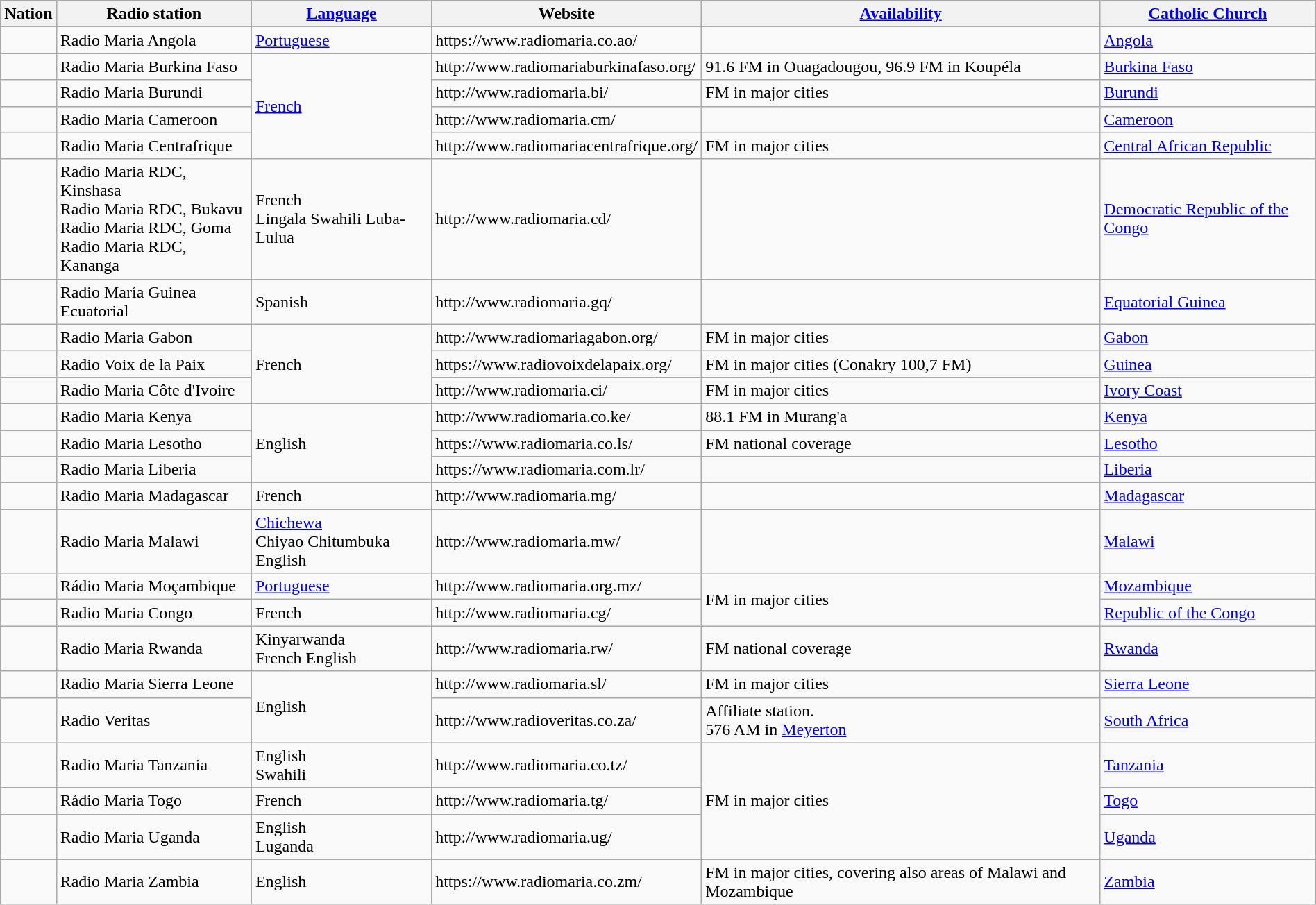<table class="wikitable sortable" style="width:100%;">
<tr>
<th>Nation</th>
<th>Radio station</th>
<th><a href='#'>Language</a></th>
<th>Website</th>
<th><a href='#'>Availability</a></th>
<th><a href='#'>Catholic Church</a></th>
</tr>
<tr>
<td></td>
<td>Radio Maria Angola</td>
<td><a href='#'>Portuguese</a></td>
<td>https://www.radiomaria.co.ao/</td>
<td></td>
<td><a href='#'>Angola</a></td>
</tr>
<tr>
<td></td>
<td>Radio Maria Burkina Faso</td>
<td rowspan="4"><a href='#'>French</a></td>
<td>http://www.radiomariaburkinafaso.org/</td>
<td>91.6 FM in Ouagadougou, 96.9 FM in Koupéla</td>
<td><a href='#'>Burkina Faso</a></td>
</tr>
<tr>
<td></td>
<td>Radio Maria Burundi</td>
<td>http://www.radiomaria.bi/</td>
<td>FM in major cities</td>
<td><a href='#'>Burundi</a></td>
</tr>
<tr>
<td></td>
<td>Radio Maria Cameroon</td>
<td>http://www.radiomaria.cm/</td>
<td></td>
<td><a href='#'>Cameroon</a></td>
</tr>
<tr>
<td></td>
<td>Radio Maria Centrafrique</td>
<td>http://www.radiomariacentrafrique.org/</td>
<td>FM in major cities</td>
<td><a href='#'>Central African Republic</a></td>
</tr>
<tr>
<td></td>
<td>Radio Maria RDC, Kinshasa <br>Radio Maria RDC, Bukavu <br>Radio Maria RDC, Goma <br>Radio Maria RDC, Kananga <br></td>
<td>French<br>Lingala
Swahili
Luba-Lulua</td>
<td>http://www.radiomaria.cd/</td>
<td></td>
<td><a href='#'>Democratic Republic of the Congo</a></td>
</tr>
<tr>
<td></td>
<td>Radio María Guinea Ecuatorial</td>
<td>Spanish</td>
<td>http://www.radiomaria.gq/</td>
<td></td>
<td><a href='#'>Equatorial Guinea</a></td>
</tr>
<tr>
<td></td>
<td>Radio Maria Gabon</td>
<td rowspan="3">French</td>
<td>http://www.radiomariagabon.org/</td>
<td>FM in major cities</td>
<td><a href='#'>Gabon</a></td>
</tr>
<tr>
<td></td>
<td>Radio Voix de la Paix</td>
<td>https://www.radiovoixdelapaix.org/</td>
<td>FM in major cities (Conakry 100,7 FM)</td>
<td><a href='#'>Guinea</a></td>
</tr>
<tr>
<td></td>
<td>Radio Maria Côte d'Ivoire</td>
<td>http://www.radiomaria.ci/</td>
<td>FM in major cities</td>
<td><a href='#'>Ivory Coast</a></td>
</tr>
<tr>
<td></td>
<td>Radio Maria Kenya</td>
<td rowspan="3">English</td>
<td>http://www.radiomaria.co.ke/</td>
<td>88.1 FM in Murang'a</td>
<td><a href='#'>Kenya</a></td>
</tr>
<tr>
<td></td>
<td>Radio Maria Lesotho</td>
<td>https://www.radiomaria.co.ls/</td>
<td>FM national coverage</td>
<td><a href='#'>Lesotho</a></td>
</tr>
<tr>
<td></td>
<td>Radio Maria Liberia</td>
<td>https://www.radiomaria.com.lr/</td>
<td></td>
<td><a href='#'>Liberia</a></td>
</tr>
<tr>
<td></td>
<td>Radio Maria Madagascar</td>
<td>French</td>
<td>http://www.radiomaria.mg/</td>
<td></td>
<td><a href='#'>Madagascar</a></td>
</tr>
<tr>
<td></td>
<td>Radio Maria Malawi</td>
<td><a href='#'>Chichewa</a><br>Chiyao
Chitumbuka
English</td>
<td>http://www.radiomaria.mw/</td>
<td></td>
<td><a href='#'>Malawi</a></td>
</tr>
<tr>
<td></td>
<td>Rádio Maria Moçambique</td>
<td><a href='#'>Portuguese</a></td>
<td>http://www.radiomaria.org.mz/</td>
<td rowspan="2">FM in major cities</td>
<td><a href='#'>Mozambique</a></td>
</tr>
<tr>
<td></td>
<td>Radio Maria Congo</td>
<td>French</td>
<td>http://www.radiomaria.cg/</td>
<td><a href='#'>Republic of the Congo</a></td>
</tr>
<tr>
<td></td>
<td>Radio Maria Rwanda</td>
<td>Kinyarwanda<br>French
English</td>
<td>http://www.radiomaria.rw/</td>
<td>FM national coverage</td>
<td><a href='#'>Rwanda</a></td>
</tr>
<tr>
<td></td>
<td>Radio Maria Sierra Leone</td>
<td rowspan="2">English</td>
<td>http://www.radiomaria.sl/</td>
<td>FM in major cities</td>
<td><a href='#'>Sierra Leone</a></td>
</tr>
<tr>
<td></td>
<td>Radio Veritas</td>
<td>http://www.radioveritas.co.za/</td>
<td>Affiliate station.<br>576 AM in <a href='#'>Meyerton</a></td>
<td><a href='#'>South Africa</a></td>
</tr>
<tr>
<td></td>
<td>Radio Maria Tanzania</td>
<td>English<br>Swahili</td>
<td>http://www.radiomaria.co.tz/</td>
<td rowspan="3">FM in major cities</td>
<td><a href='#'>Tanzania</a></td>
</tr>
<tr>
<td></td>
<td>Rádio Maria Togo</td>
<td>French</td>
<td>http://www.radiomaria.tg/</td>
<td><a href='#'>Togo</a></td>
</tr>
<tr>
<td></td>
<td>Radio Maria Uganda</td>
<td>English<br>Luganda</td>
<td>http://www.radiomaria.ug/</td>
<td><a href='#'>Uganda</a></td>
</tr>
<tr>
<td></td>
<td>Radio Maria Zambia</td>
<td>English</td>
<td>https://www.radiomaria.co.zm/</td>
<td>FM in major cities, covering also areas of Malawi and Mozambique</td>
<td><a href='#'>Zambia</a></td>
</tr>
</table>
